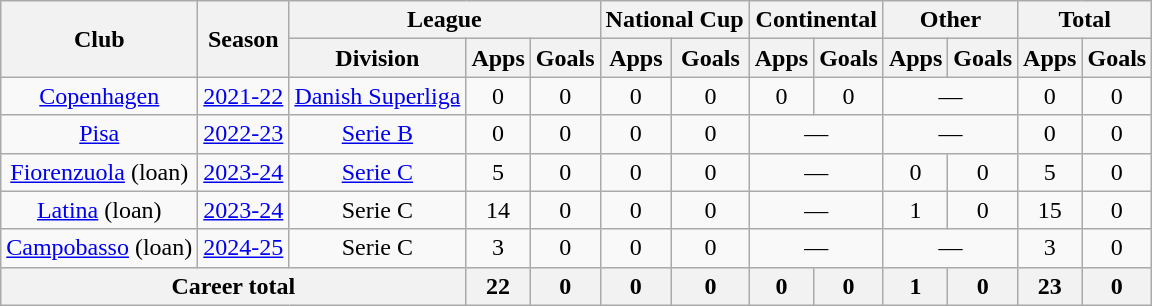<table class="wikitable" style="text-align: center;">
<tr>
<th rowspan="2">Club</th>
<th rowspan="2">Season</th>
<th colspan="3">League</th>
<th colspan="2">National Cup</th>
<th colspan="2">Continental</th>
<th colspan="2">Other</th>
<th colspan="2">Total</th>
</tr>
<tr>
<th>Division</th>
<th>Apps</th>
<th>Goals</th>
<th>Apps</th>
<th>Goals</th>
<th>Apps</th>
<th>Goals</th>
<th>Apps</th>
<th>Goals</th>
<th>Apps</th>
<th>Goals</th>
</tr>
<tr>
<td><a href='#'>Copenhagen</a></td>
<td><a href='#'>2021-22</a></td>
<td><a href='#'>Danish Superliga</a></td>
<td>0</td>
<td>0</td>
<td>0</td>
<td>0</td>
<td>0</td>
<td>0</td>
<td colspan="2">—</td>
<td>0</td>
<td>0</td>
</tr>
<tr>
<td><a href='#'>Pisa</a></td>
<td><a href='#'>2022-23</a></td>
<td><a href='#'>Serie B</a></td>
<td>0</td>
<td>0</td>
<td>0</td>
<td>0</td>
<td colspan="2">—</td>
<td colspan="2">—</td>
<td>0</td>
<td>0</td>
</tr>
<tr>
<td><a href='#'>Fiorenzuola</a> (loan)</td>
<td><a href='#'>2023-24</a></td>
<td><a href='#'>Serie C</a></td>
<td>5</td>
<td>0</td>
<td>0</td>
<td>0</td>
<td colspan="2">—</td>
<td>0</td>
<td>0</td>
<td>5</td>
<td>0</td>
</tr>
<tr>
<td><a href='#'>Latina</a> (loan)</td>
<td><a href='#'>2023-24</a></td>
<td>Serie C</td>
<td>14</td>
<td>0</td>
<td>0</td>
<td>0</td>
<td colspan="2">—</td>
<td>1</td>
<td>0</td>
<td>15</td>
<td>0</td>
</tr>
<tr>
<td><a href='#'>Campobasso</a> (loan)</td>
<td><a href='#'>2024-25</a></td>
<td>Serie C</td>
<td>3</td>
<td>0</td>
<td>0</td>
<td>0</td>
<td colspan="2">—</td>
<td colspan="2">—</td>
<td>3</td>
<td>0</td>
</tr>
<tr>
<th colspan="3">Career total</th>
<th>22</th>
<th>0</th>
<th>0</th>
<th>0</th>
<th>0</th>
<th>0</th>
<th>1</th>
<th>0</th>
<th>23</th>
<th>0</th>
</tr>
</table>
